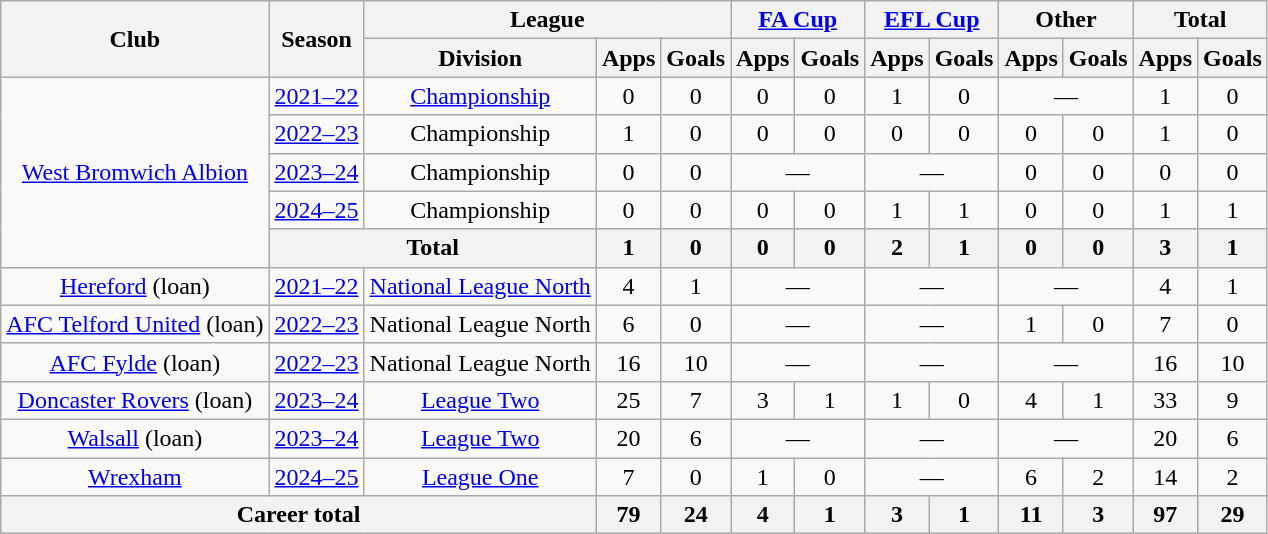<table class="wikitable" style="text-align:center">
<tr>
<th rowspan="2">Club</th>
<th rowspan="2">Season</th>
<th colspan="3">League</th>
<th colspan="2"><a href='#'>FA Cup</a></th>
<th colspan="2"><a href='#'>EFL Cup</a></th>
<th colspan="2">Other</th>
<th colspan="2">Total</th>
</tr>
<tr>
<th>Division</th>
<th>Apps</th>
<th>Goals</th>
<th>Apps</th>
<th>Goals</th>
<th>Apps</th>
<th>Goals</th>
<th>Apps</th>
<th>Goals</th>
<th>Apps</th>
<th>Goals</th>
</tr>
<tr>
<td rowspan="5"><a href='#'>West Bromwich Albion</a></td>
<td><a href='#'>2021–22</a></td>
<td><a href='#'>Championship</a></td>
<td>0</td>
<td>0</td>
<td>0</td>
<td>0</td>
<td>1</td>
<td>0</td>
<td colspan="2">—</td>
<td>1</td>
<td>0</td>
</tr>
<tr>
<td><a href='#'>2022–23</a></td>
<td>Championship</td>
<td>1</td>
<td>0</td>
<td>0</td>
<td>0</td>
<td>0</td>
<td>0</td>
<td>0</td>
<td>0</td>
<td>1</td>
<td>0</td>
</tr>
<tr>
<td><a href='#'>2023–24</a></td>
<td>Championship</td>
<td>0</td>
<td>0</td>
<td colspan="2">—</td>
<td colspan="2">—</td>
<td>0</td>
<td>0</td>
<td>0</td>
<td>0</td>
</tr>
<tr>
<td><a href='#'>2024–25</a></td>
<td>Championship</td>
<td>0</td>
<td>0</td>
<td>0</td>
<td>0</td>
<td>1</td>
<td>1</td>
<td>0</td>
<td>0</td>
<td>1</td>
<td>1</td>
</tr>
<tr>
<th colspan="2">Total</th>
<th>1</th>
<th>0</th>
<th>0</th>
<th>0</th>
<th>2</th>
<th>1</th>
<th>0</th>
<th>0</th>
<th>3</th>
<th>1</th>
</tr>
<tr>
<td><a href='#'>Hereford</a> (loan)</td>
<td><a href='#'>2021–22</a></td>
<td><a href='#'>National League North</a></td>
<td>4</td>
<td>1</td>
<td colspan="2">—</td>
<td colspan="2">—</td>
<td colspan="2">—</td>
<td>4</td>
<td>1</td>
</tr>
<tr>
<td><a href='#'>AFC Telford United</a> (loan)</td>
<td><a href='#'>2022–23</a></td>
<td>National League North</td>
<td>6</td>
<td>0</td>
<td colspan="2">—</td>
<td colspan="2">—</td>
<td>1</td>
<td>0</td>
<td>7</td>
<td>0</td>
</tr>
<tr>
<td><a href='#'>AFC Fylde</a> (loan)</td>
<td><a href='#'>2022–23</a></td>
<td>National League North</td>
<td>16</td>
<td>10</td>
<td colspan="2">—</td>
<td colspan="2">—</td>
<td colspan="2">—</td>
<td>16</td>
<td>10</td>
</tr>
<tr>
<td><a href='#'>Doncaster Rovers</a> (loan)</td>
<td><a href='#'>2023–24</a></td>
<td><a href='#'>League Two</a></td>
<td>25</td>
<td>7</td>
<td>3</td>
<td>1</td>
<td>1</td>
<td>0</td>
<td>4</td>
<td>1</td>
<td>33</td>
<td>9</td>
</tr>
<tr>
<td><a href='#'>Walsall</a> (loan)</td>
<td><a href='#'>2023–24</a></td>
<td><a href='#'>League Two</a></td>
<td>20</td>
<td>6</td>
<td colspan="2">—</td>
<td colspan="2">—</td>
<td colspan="2">—</td>
<td>20</td>
<td>6</td>
</tr>
<tr>
<td><a href='#'>Wrexham</a></td>
<td><a href='#'>2024–25</a></td>
<td><a href='#'>League One</a></td>
<td>7</td>
<td>0</td>
<td>1</td>
<td>0</td>
<td colspan="2">—</td>
<td>6</td>
<td>2</td>
<td>14</td>
<td>2</td>
</tr>
<tr>
<th colspan="3">Career total</th>
<th>79</th>
<th>24</th>
<th>4</th>
<th>1</th>
<th>3</th>
<th>1</th>
<th>11</th>
<th>3</th>
<th>97</th>
<th>29</th>
</tr>
</table>
